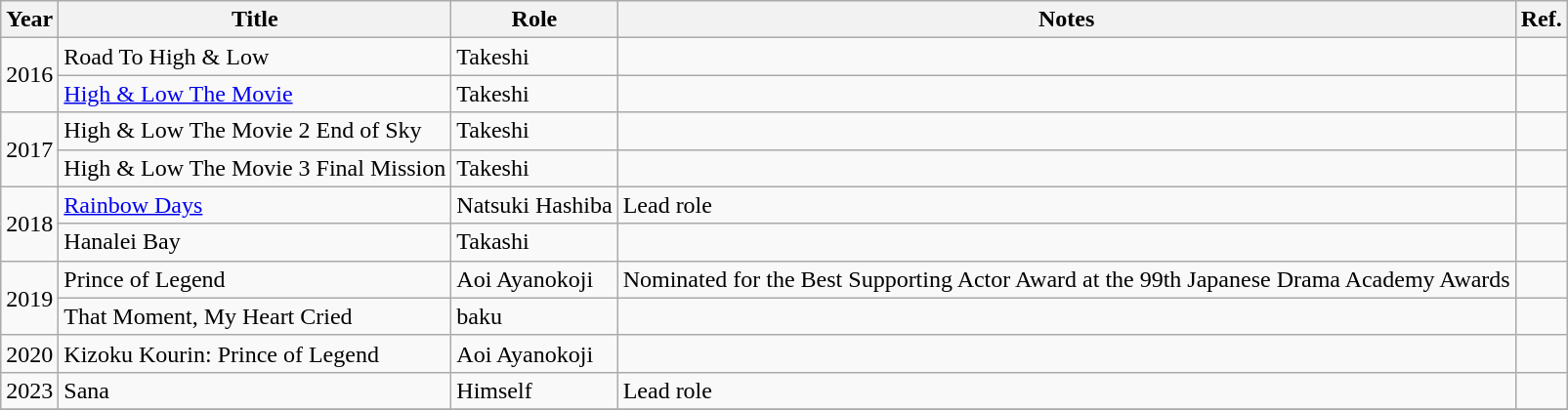<table class="wikitable">
<tr>
<th>Year</th>
<th>Title</th>
<th>Role</th>
<th>Notes</th>
<th>Ref.</th>
</tr>
<tr>
<td rowspan="2">2016</td>
<td>Road To High & Low</td>
<td>Takeshi</td>
<td></td>
<td></td>
</tr>
<tr>
<td><a href='#'>High & Low The Movie</a></td>
<td>Takeshi</td>
<td></td>
<td></td>
</tr>
<tr>
<td rowspan="2">2017</td>
<td>High & Low The Movie 2 End of Sky</td>
<td>Takeshi</td>
<td></td>
<td></td>
</tr>
<tr>
<td>High & Low The Movie 3 Final Mission</td>
<td>Takeshi</td>
<td></td>
<td></td>
</tr>
<tr>
<td rowspan="2">2018</td>
<td><a href='#'>Rainbow Days</a></td>
<td>Natsuki Hashiba</td>
<td>Lead role</td>
<td></td>
</tr>
<tr>
<td>Hanalei Bay</td>
<td>Takashi</td>
<td></td>
<td></td>
</tr>
<tr>
<td rowspan="2">2019</td>
<td>Prince of Legend</td>
<td>Aoi Ayanokoji</td>
<td>Nominated for the Best Supporting Actor Award at the 99th Japanese Drama Academy Awards</td>
<td></td>
</tr>
<tr>
<td>That Moment, My Heart Cried</td>
<td>baku</td>
<td></td>
<td></td>
</tr>
<tr>
<td>2020</td>
<td>Kizoku Kourin: Prince of Legend</td>
<td>Aoi Ayanokoji</td>
<td></td>
<td></td>
</tr>
<tr>
<td>2023</td>
<td>Sana</td>
<td>Himself</td>
<td>Lead role</td>
<td></td>
</tr>
<tr>
</tr>
</table>
